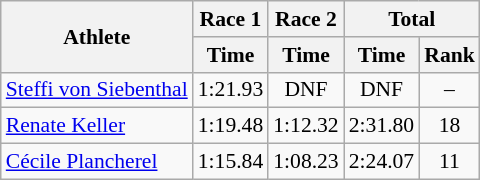<table class="wikitable" style="font-size:90%">
<tr>
<th rowspan="2">Athlete</th>
<th>Race 1</th>
<th>Race 2</th>
<th colspan="2">Total</th>
</tr>
<tr>
<th>Time</th>
<th>Time</th>
<th>Time</th>
<th>Rank</th>
</tr>
<tr>
<td><a href='#'>Steffi von Siebenthal</a></td>
<td align="center">1:21.93</td>
<td align="center">DNF</td>
<td align="center">DNF</td>
<td align="center">–</td>
</tr>
<tr>
<td><a href='#'>Renate Keller</a></td>
<td align="center">1:19.48</td>
<td align="center">1:12.32</td>
<td align="center">2:31.80</td>
<td align="center">18</td>
</tr>
<tr>
<td><a href='#'>Cécile Plancherel</a></td>
<td align="center">1:15.84</td>
<td align="center">1:08.23</td>
<td align="center">2:24.07</td>
<td align="center">11</td>
</tr>
</table>
